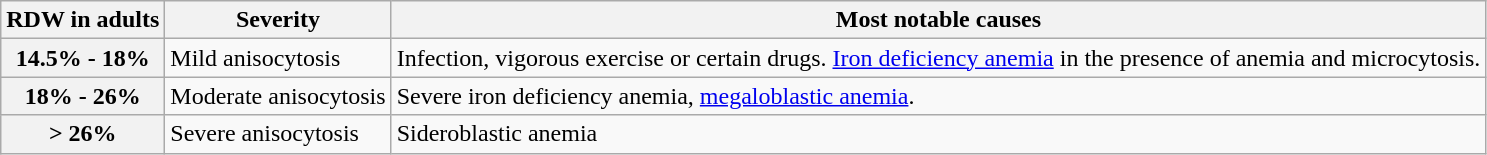<table class=wikitable>
<tr>
<th>RDW in adults</th>
<th>Severity</th>
<th>Most notable causes</th>
</tr>
<tr>
<th>14.5% - 18%</th>
<td>Mild anisocytosis</td>
<td>Infection, vigorous exercise or certain drugs. <a href='#'>Iron deficiency anemia</a> in the presence of anemia and microcytosis.</td>
</tr>
<tr>
<th>18% - 26%</th>
<td>Moderate anisocytosis</td>
<td>Severe iron deficiency anemia, <a href='#'>megaloblastic anemia</a>.</td>
</tr>
<tr>
<th>> 26%</th>
<td>Severe anisocytosis</td>
<td>Sideroblastic anemia</td>
</tr>
</table>
